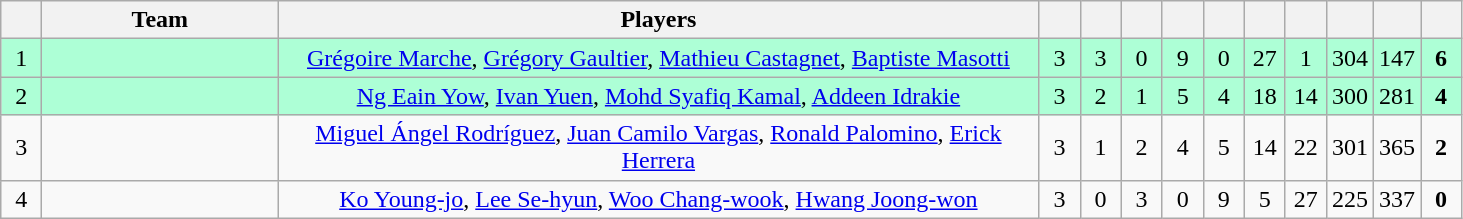<table class="wikitable" style="font-size: 100%">
<tr>
<th width=20></th>
<th width=150>Team</th>
<th width=500>Players</th>
<th width=20></th>
<th width=20></th>
<th width=20></th>
<th width=20></th>
<th width=20></th>
<th width=20></th>
<th width=20></th>
<th width=20></th>
<th width=20></th>
<th width=20></th>
</tr>
<tr align=center style="background: #ADFFD6;">
<td>1</td>
<td align="left"></td>
<td><a href='#'>Grégoire Marche</a>, <a href='#'>Grégory Gaultier</a>, <a href='#'>Mathieu Castagnet</a>, <a href='#'>Baptiste Masotti</a></td>
<td>3</td>
<td>3</td>
<td>0</td>
<td>9</td>
<td>0</td>
<td>27</td>
<td>1</td>
<td>304</td>
<td>147</td>
<td><strong>6</strong></td>
</tr>
<tr align=center style="background: #ADFFD6;">
<td>2</td>
<td align="left"></td>
<td><a href='#'>Ng Eain Yow</a>, <a href='#'>Ivan Yuen</a>, <a href='#'>Mohd Syafiq Kamal</a>, <a href='#'>Addeen Idrakie</a></td>
<td>3</td>
<td>2</td>
<td>1</td>
<td>5</td>
<td>4</td>
<td>18</td>
<td>14</td>
<td>300</td>
<td>281</td>
<td><strong>4</strong></td>
</tr>
<tr align=center>
<td>3</td>
<td align="left"></td>
<td><a href='#'>Miguel Ángel Rodríguez</a>, <a href='#'>Juan Camilo Vargas</a>, <a href='#'>Ronald Palomino</a>, <a href='#'>Erick Herrera</a></td>
<td>3</td>
<td>1</td>
<td>2</td>
<td>4</td>
<td>5</td>
<td>14</td>
<td>22</td>
<td>301</td>
<td>365</td>
<td><strong>2</strong></td>
</tr>
<tr align=center>
<td>4</td>
<td align="left"></td>
<td><a href='#'>Ko Young-jo</a>, <a href='#'>Lee Se-hyun</a>, <a href='#'>Woo Chang-wook</a>, <a href='#'>Hwang Joong-won</a></td>
<td>3</td>
<td>0</td>
<td>3</td>
<td>0</td>
<td>9</td>
<td>5</td>
<td>27</td>
<td>225</td>
<td>337</td>
<td><strong>0</strong></td>
</tr>
</table>
